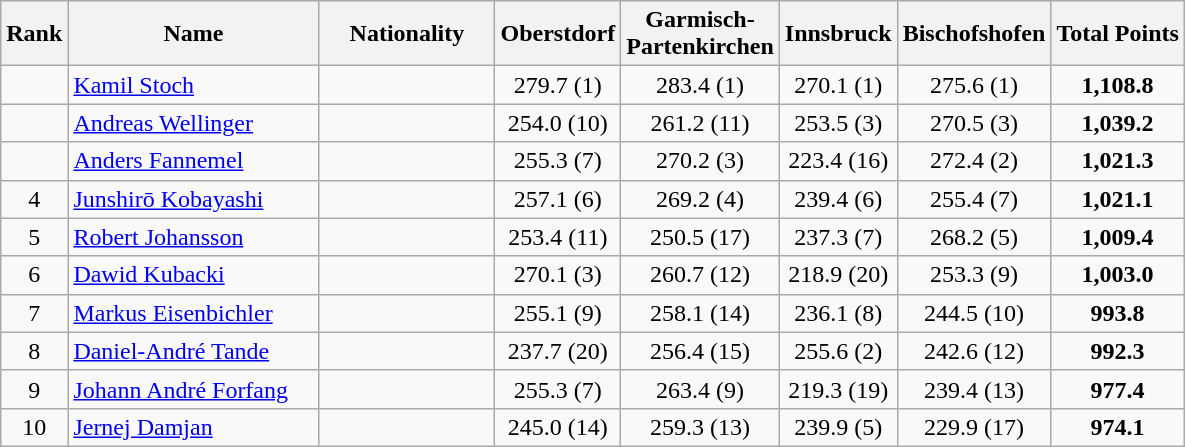<table class="wikitable sortable" style="text-align: center;">
<tr>
<th align=Center>Rank</th>
<th width=160>Name</th>
<th width=110>Nationality</th>
<th>Oberstdorf</th>
<th>Garmisch-<br>Partenkirchen</th>
<th>Innsbruck</th>
<th>Bischofshofen</th>
<th>Total Points</th>
</tr>
<tr>
<td></td>
<td align=left><a href='#'>Kamil Stoch</a></td>
<td align=left></td>
<td>279.7 (1)</td>
<td>283.4 (1)</td>
<td>270.1 (1)</td>
<td>275.6 (1)</td>
<td><strong>1,108.8</strong></td>
</tr>
<tr>
<td></td>
<td align=left><a href='#'>Andreas Wellinger</a></td>
<td align=left></td>
<td>254.0 (10)</td>
<td>261.2 (11)</td>
<td>253.5 (3)</td>
<td>270.5 (3)</td>
<td><strong>1,039.2</strong></td>
</tr>
<tr>
<td></td>
<td align=left><a href='#'>Anders Fannemel</a></td>
<td align=left></td>
<td>255.3 (7)</td>
<td align=center>270.2 (3)</td>
<td>223.4 (16)</td>
<td>272.4 (2)</td>
<td><strong>1,021.3</strong></td>
</tr>
<tr>
<td>4</td>
<td align=left><a href='#'>Junshirō Kobayashi</a></td>
<td align=left></td>
<td>257.1 (6)</td>
<td>269.2 (4)</td>
<td>239.4 (6)</td>
<td>255.4 (7)</td>
<td><strong>1,021.1</strong></td>
</tr>
<tr>
<td>5</td>
<td align=left><a href='#'>Robert Johansson</a></td>
<td align=left></td>
<td>253.4 (11)</td>
<td>250.5 (17)</td>
<td>237.3 (7)</td>
<td>268.2 (5)</td>
<td><strong>1,009.4</strong></td>
</tr>
<tr>
<td>6</td>
<td align=left><a href='#'>Dawid Kubacki</a></td>
<td align=left></td>
<td>270.1 (3)</td>
<td>260.7 (12)</td>
<td>218.9 (20)</td>
<td>253.3 (9)</td>
<td><strong>1,003.0</strong></td>
</tr>
<tr>
<td>7</td>
<td align=left><a href='#'>Markus Eisenbichler</a></td>
<td align=left></td>
<td>255.1 (9)</td>
<td>258.1 (14)</td>
<td>236.1 (8)</td>
<td>244.5 (10)</td>
<td><strong>993.8</strong></td>
</tr>
<tr>
<td>8</td>
<td align=left><a href='#'>Daniel-André Tande</a></td>
<td align=left></td>
<td>237.7 (20)</td>
<td>256.4 (15)</td>
<td>255.6 (2)</td>
<td>242.6 (12)</td>
<td><strong>992.3</strong></td>
</tr>
<tr>
<td>9</td>
<td align=left><a href='#'>Johann André Forfang</a></td>
<td align=left></td>
<td>255.3 (7)</td>
<td>263.4 (9)</td>
<td>219.3 (19)</td>
<td>239.4 (13)</td>
<td><strong>977.4</strong></td>
</tr>
<tr>
<td>10</td>
<td align=left><a href='#'>Jernej Damjan</a></td>
<td align=left></td>
<td>245.0 (14)</td>
<td>259.3 (13)</td>
<td>239.9 (5)</td>
<td>229.9 (17)</td>
<td><strong>974.1</strong></td>
</tr>
</table>
